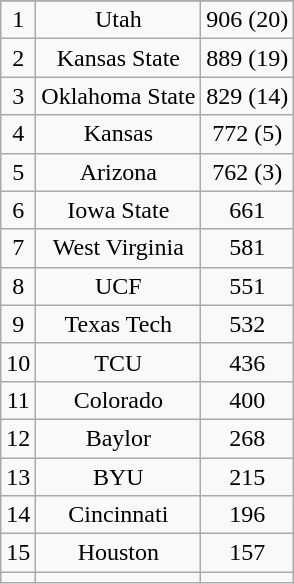<table class="wikitable" style="display: inline-table;">
<tr align="center">
</tr>
<tr align="center">
<td>1</td>
<td>Utah</td>
<td>906 (20)</td>
</tr>
<tr align="center">
<td>2</td>
<td>Kansas State</td>
<td>889 (19)</td>
</tr>
<tr align="center">
<td>3</td>
<td>Oklahoma State</td>
<td>829 (14)</td>
</tr>
<tr align="center">
<td>4</td>
<td>Kansas</td>
<td>772 (5)</td>
</tr>
<tr align="center">
<td>5</td>
<td>Arizona</td>
<td>762 (3)</td>
</tr>
<tr align="center">
<td>6</td>
<td>Iowa State</td>
<td>661</td>
</tr>
<tr align="center">
<td>7</td>
<td>West Virginia</td>
<td>581</td>
</tr>
<tr align="center">
<td>8</td>
<td>UCF</td>
<td>551</td>
</tr>
<tr align="center">
<td>9</td>
<td>Texas Tech</td>
<td>532</td>
</tr>
<tr align="center">
<td>10</td>
<td>TCU</td>
<td>436</td>
</tr>
<tr align="center">
<td>11</td>
<td>Colorado</td>
<td>400</td>
</tr>
<tr align="center">
<td>12</td>
<td>Baylor</td>
<td>268</td>
</tr>
<tr align="center">
<td>13</td>
<td>BYU</td>
<td>215</td>
</tr>
<tr align="center">
<td>14</td>
<td>Cincinnati</td>
<td>196</td>
</tr>
<tr align="center">
<td>15</td>
<td>Houston</td>
<td>157</td>
</tr>
<tr align="center">
<td style=><strong></strong></td>
<td style=><strong></strong></td>
<td style=><strong></strong></td>
</tr>
</table>
